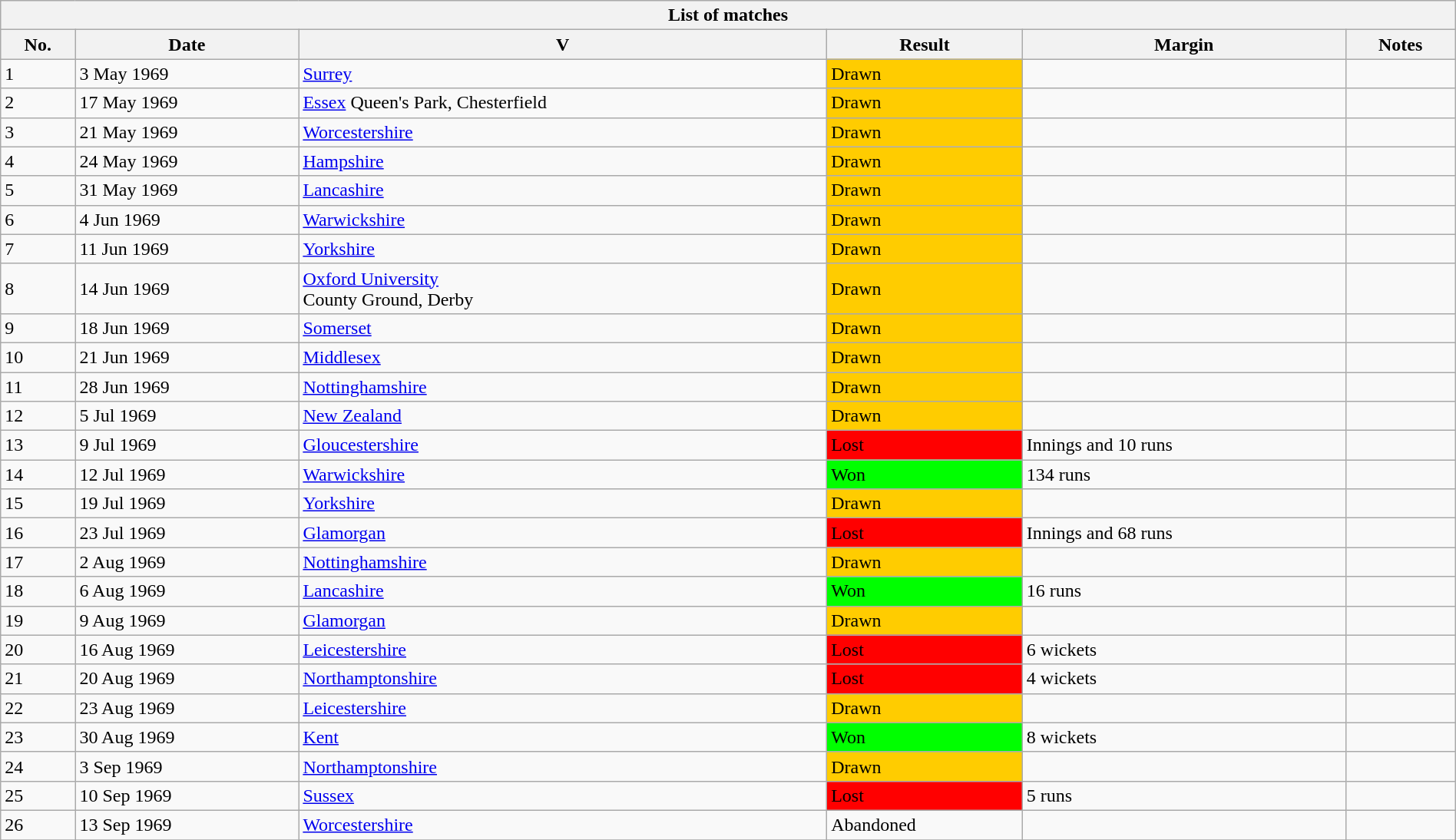<table class="wikitable" width="100%">
<tr>
<th bgcolor="#efefef" colspan=6>List of matches</th>
</tr>
<tr bgcolor="#efefef">
<th>No.</th>
<th>Date</th>
<th>V</th>
<th>Result</th>
<th>Margin</th>
<th>Notes</th>
</tr>
<tr>
<td>1</td>
<td>3 May 1969</td>
<td><a href='#'>Surrey</a><br> </td>
<td bgcolor="#FFCC00">Drawn</td>
<td></td>
<td></td>
</tr>
<tr>
<td>2</td>
<td>17 May 1969</td>
<td><a href='#'>Essex</a> Queen's Park, Chesterfield</td>
<td bgcolor="#FFCC00">Drawn</td>
<td></td>
<td></td>
</tr>
<tr>
<td>3</td>
<td>21 May 1969</td>
<td><a href='#'>Worcestershire</a><br> </td>
<td bgcolor="#FFCC00">Drawn</td>
<td></td>
<td></td>
</tr>
<tr>
<td>4</td>
<td>24 May 1969</td>
<td><a href='#'>Hampshire</a><br> </td>
<td bgcolor="#FFCC00">Drawn</td>
<td></td>
<td></td>
</tr>
<tr>
<td>5</td>
<td>31 May 1969</td>
<td><a href='#'>Lancashire</a> <br> </td>
<td bgcolor="#FFCC00">Drawn</td>
<td></td>
<td></td>
</tr>
<tr>
<td>6</td>
<td>4 Jun 1969</td>
<td><a href='#'>Warwickshire</a> <br> </td>
<td bgcolor="#FFCC00">Drawn</td>
<td></td>
<td></td>
</tr>
<tr>
<td>7</td>
<td>11 Jun 1969</td>
<td><a href='#'>Yorkshire</a><br> </td>
<td bgcolor="#FFCC00">Drawn</td>
<td></td>
<td></td>
</tr>
<tr>
<td>8</td>
<td>14 Jun 1969</td>
<td><a href='#'>Oxford University</a>  <br> County Ground, Derby</td>
<td bgcolor="#FFCC00">Drawn</td>
<td></td>
<td></td>
</tr>
<tr>
<td>9</td>
<td>18 Jun 1969</td>
<td><a href='#'>Somerset</a><br> </td>
<td bgcolor="#FFCC00">Drawn</td>
<td></td>
<td></td>
</tr>
<tr>
<td>10</td>
<td>21 Jun 1969</td>
<td><a href='#'>Middlesex</a>   <br> </td>
<td bgcolor="#FFCC00">Drawn</td>
<td></td>
<td></td>
</tr>
<tr>
<td>11</td>
<td>28 Jun 1969</td>
<td><a href='#'>Nottinghamshire</a> <br> </td>
<td bgcolor="#FFCC00">Drawn</td>
<td></td>
<td></td>
</tr>
<tr>
<td>12</td>
<td>5 Jul 1969</td>
<td><a href='#'>New Zealand</a> <br> </td>
<td bgcolor="#FFCC00">Drawn</td>
<td></td>
<td></td>
</tr>
<tr>
<td>13</td>
<td>9 Jul 1969</td>
<td><a href='#'>Gloucestershire</a> <br> </td>
<td bgcolor="#FF0000">Lost</td>
<td>Innings and 10 runs</td>
<td></td>
</tr>
<tr>
<td>14</td>
<td>12 Jul 1969</td>
<td><a href='#'>Warwickshire</a> <br> </td>
<td bgcolor="#00FF00">Won</td>
<td>134 runs</td>
<td></td>
</tr>
<tr>
<td>15</td>
<td>19 Jul 1969</td>
<td><a href='#'>Yorkshire</a><br> </td>
<td bgcolor="#FFCC00">Drawn</td>
<td></td>
<td></td>
</tr>
<tr>
<td>16</td>
<td>23 Jul 1969</td>
<td><a href='#'>Glamorgan</a> <br> </td>
<td bgcolor="#FF0000">Lost</td>
<td>Innings and 68 runs</td>
<td></td>
</tr>
<tr>
<td>17</td>
<td>2 Aug 1969</td>
<td><a href='#'>Nottinghamshire</a> <br> </td>
<td bgcolor="#FFCC00">Drawn</td>
<td></td>
<td></td>
</tr>
<tr>
<td>18</td>
<td>6 Aug 1969</td>
<td><a href='#'>Lancashire</a> <br> </td>
<td bgcolor="#00FF00">Won</td>
<td>16 runs</td>
<td></td>
</tr>
<tr>
<td>19</td>
<td>9 Aug 1969</td>
<td><a href='#'>Glamorgan</a> <br> </td>
<td bgcolor="#FFCC00">Drawn</td>
<td></td>
<td></td>
</tr>
<tr>
<td>20</td>
<td>16 Aug 1969</td>
<td><a href='#'>Leicestershire</a><br> </td>
<td bgcolor="#FF0000">Lost</td>
<td>6 wickets</td>
<td></td>
</tr>
<tr>
<td>21</td>
<td>20 Aug 1969</td>
<td><a href='#'>Northamptonshire</a> <br> </td>
<td bgcolor="#FF0000">Lost</td>
<td>4 wickets</td>
<td></td>
</tr>
<tr>
<td>22</td>
<td>23 Aug 1969</td>
<td><a href='#'>Leicestershire</a><br> </td>
<td bgcolor="#FFCC00">Drawn</td>
<td></td>
<td></td>
</tr>
<tr>
<td>23</td>
<td>30 Aug 1969</td>
<td><a href='#'>Kent</a> <br></td>
<td bgcolor="#00FF00">Won</td>
<td>8 wickets</td>
<td></td>
</tr>
<tr>
<td>24</td>
<td>3 Sep 1969</td>
<td><a href='#'>Northamptonshire</a> <br> </td>
<td bgcolor="#FFCC00">Drawn</td>
<td></td>
<td></td>
</tr>
<tr>
<td>25</td>
<td>10 Sep 1969</td>
<td><a href='#'>Sussex</a>  <br> </td>
<td bgcolor="#FF0000">Lost</td>
<td>5 runs</td>
<td></td>
</tr>
<tr>
<td>26</td>
<td>13 Sep 1969</td>
<td><a href='#'>Worcestershire</a><br> </td>
<td>Abandoned</td>
<td></td>
<td></td>
</tr>
<tr>
</tr>
</table>
